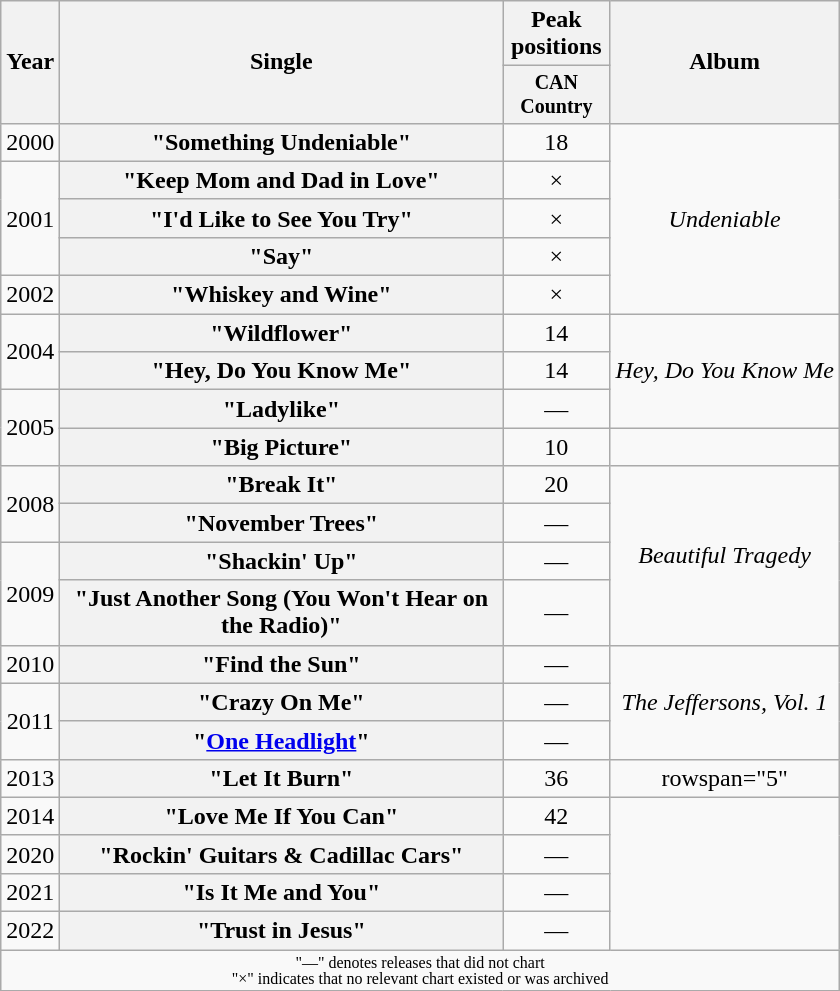<table class="wikitable plainrowheaders" style="text-align:center;">
<tr>
<th rowspan="2">Year</th>
<th rowspan="2" style="width:18em;">Single</th>
<th>Peak positions</th>
<th rowspan="2">Album</th>
</tr>
<tr style="font-size:smaller;">
<th width="65">CAN Country<br></th>
</tr>
<tr>
<td>2000</td>
<th scope="row">"Something Undeniable"</th>
<td>18</td>
<td rowspan="5"><em>Undeniable</em></td>
</tr>
<tr>
<td rowspan="3">2001</td>
<th scope="row">"Keep Mom and Dad in Love"<br></th>
<td>×</td>
</tr>
<tr>
<th scope="row">"I'd Like to See You Try"</th>
<td>×</td>
</tr>
<tr>
<th scope="row">"Say"</th>
<td>×</td>
</tr>
<tr>
<td>2002</td>
<th scope="row">"Whiskey and Wine"</th>
<td>×</td>
</tr>
<tr>
<td rowspan="2">2004</td>
<th scope="row">"Wildflower"</th>
<td>14</td>
<td rowspan="3"><em>Hey, Do You Know Me</em></td>
</tr>
<tr>
<th scope="row">"Hey, Do You Know Me"</th>
<td>14</td>
</tr>
<tr>
<td rowspan="2">2005</td>
<th scope="row">"Ladylike"</th>
<td>—</td>
</tr>
<tr>
<th scope="row">"Big Picture"</th>
<td>10</td>
<td></td>
</tr>
<tr>
<td rowspan="2">2008</td>
<th scope="row">"Break It"</th>
<td>20</td>
<td rowspan="4"><em>Beautiful Tragedy</em></td>
</tr>
<tr>
<th scope="row">"November Trees"</th>
<td>—</td>
</tr>
<tr>
<td rowspan="2">2009</td>
<th scope="row">"Shackin' Up"</th>
<td>—</td>
</tr>
<tr>
<th scope="row">"Just Another Song (You Won't Hear on the Radio)"</th>
<td>—</td>
</tr>
<tr>
<td>2010</td>
<th scope="row">"Find the Sun"</th>
<td>—</td>
<td rowspan="3"><em>The Jeffersons, Vol. 1</em><br></td>
</tr>
<tr>
<td rowspan="2">2011</td>
<th scope="row">"Crazy On Me"</th>
<td>—</td>
</tr>
<tr>
<th scope="row">"<a href='#'>One Headlight</a>"</th>
<td>—</td>
</tr>
<tr>
<td>2013</td>
<th scope="row">"Let It Burn"</th>
<td>36</td>
<td>rowspan="5" </td>
</tr>
<tr>
<td>2014</td>
<th scope="row">"Love Me If You Can"</th>
<td>42</td>
</tr>
<tr>
<td>2020</td>
<th scope="row">"Rockin' Guitars & Cadillac Cars"</th>
<td>—</td>
</tr>
<tr>
<td>2021</td>
<th scope="row">"Is It Me and You"</th>
<td>—</td>
</tr>
<tr>
<td>2022</td>
<th scope="row">"Trust in Jesus"</th>
<td>—</td>
</tr>
<tr>
<td colspan="4" style="font-size:8pt">"—" denotes releases that did not chart<br>"×" indicates that no relevant chart existed or was archived</td>
</tr>
</table>
